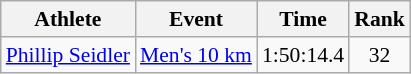<table class="wikitable" style="font-size:90%;">
<tr>
<th>Athlete</th>
<th>Event</th>
<th>Time</th>
<th>Rank</th>
</tr>
<tr align=center>
<td align=left><a href='#'>Phillip Seidler</a></td>
<td align=left><a href='#'>Men's 10 km</a></td>
<td>1:50:14.4</td>
<td>32</td>
</tr>
</table>
